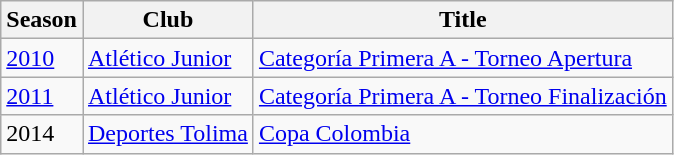<table class="wikitable">
<tr>
<th>Season</th>
<th>Club</th>
<th>Title</th>
</tr>
<tr>
<td><a href='#'>2010</a></td>
<td><a href='#'>Atlético Junior</a></td>
<td><a href='#'>Categoría Primera A - Torneo Apertura</a></td>
</tr>
<tr>
<td><a href='#'>2011</a></td>
<td><a href='#'>Atlético Junior</a></td>
<td><a href='#'>Categoría Primera A - Torneo Finalización</a></td>
</tr>
<tr>
<td>2014</td>
<td><a href='#'>Deportes Tolima</a></td>
<td><a href='#'>Copa Colombia</a></td>
</tr>
</table>
